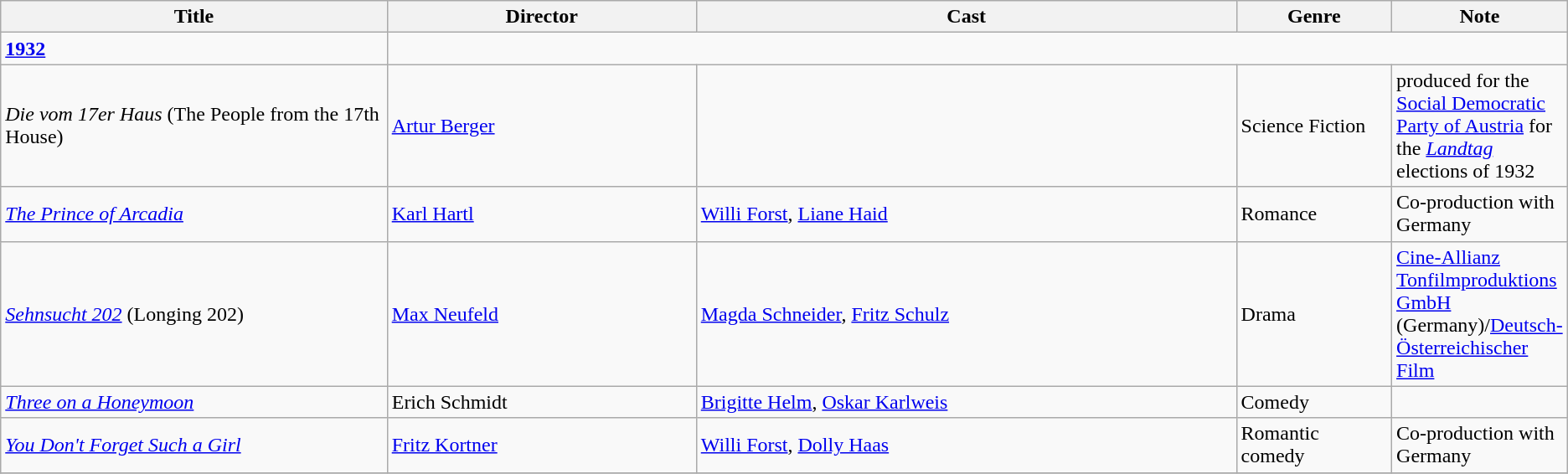<table class="wikitable">
<tr>
<th width=25%>Title</th>
<th width=20%>Director</th>
<th width=35%>Cast</th>
<th width=10%>Genre</th>
<th width=15%>Note</th>
</tr>
<tr>
<td><strong><a href='#'>1932</a></strong></td>
</tr>
<tr>
<td><em>Die vom 17er Haus</em> (The People from the 17th House)</td>
<td><a href='#'>Artur Berger</a></td>
<td></td>
<td>Science Fiction</td>
<td>produced for the <a href='#'>Social Democratic Party of Austria</a> for the <em><a href='#'>Landtag</a></em> elections of 1932</td>
</tr>
<tr>
<td><em><a href='#'>The Prince of Arcadia</a></em></td>
<td><a href='#'>Karl Hartl</a></td>
<td><a href='#'>Willi Forst</a>, <a href='#'>Liane Haid</a></td>
<td>Romance</td>
<td>Co-production with Germany</td>
</tr>
<tr>
<td><em><a href='#'>Sehnsucht 202</a></em> (Longing 202)</td>
<td><a href='#'>Max Neufeld</a></td>
<td><a href='#'>Magda Schneider</a>, <a href='#'>Fritz Schulz</a></td>
<td>Drama</td>
<td><a href='#'>Cine-Allianz Tonfilmproduktions GmbH</a> (Germany)/<a href='#'>Deutsch-Österreichischer Film</a></td>
</tr>
<tr>
<td><em><a href='#'>Three on a Honeymoon</a></em></td>
<td>Erich Schmidt</td>
<td><a href='#'>Brigitte Helm</a>, <a href='#'>Oskar Karlweis</a></td>
<td>Comedy</td>
<td></td>
</tr>
<tr>
<td><em><a href='#'>You Don't Forget Such a Girl</a></em></td>
<td><a href='#'>Fritz Kortner</a></td>
<td><a href='#'>Willi Forst</a>, <a href='#'>Dolly Haas</a></td>
<td>Romantic comedy</td>
<td>Co-production with Germany</td>
</tr>
<tr>
</tr>
</table>
